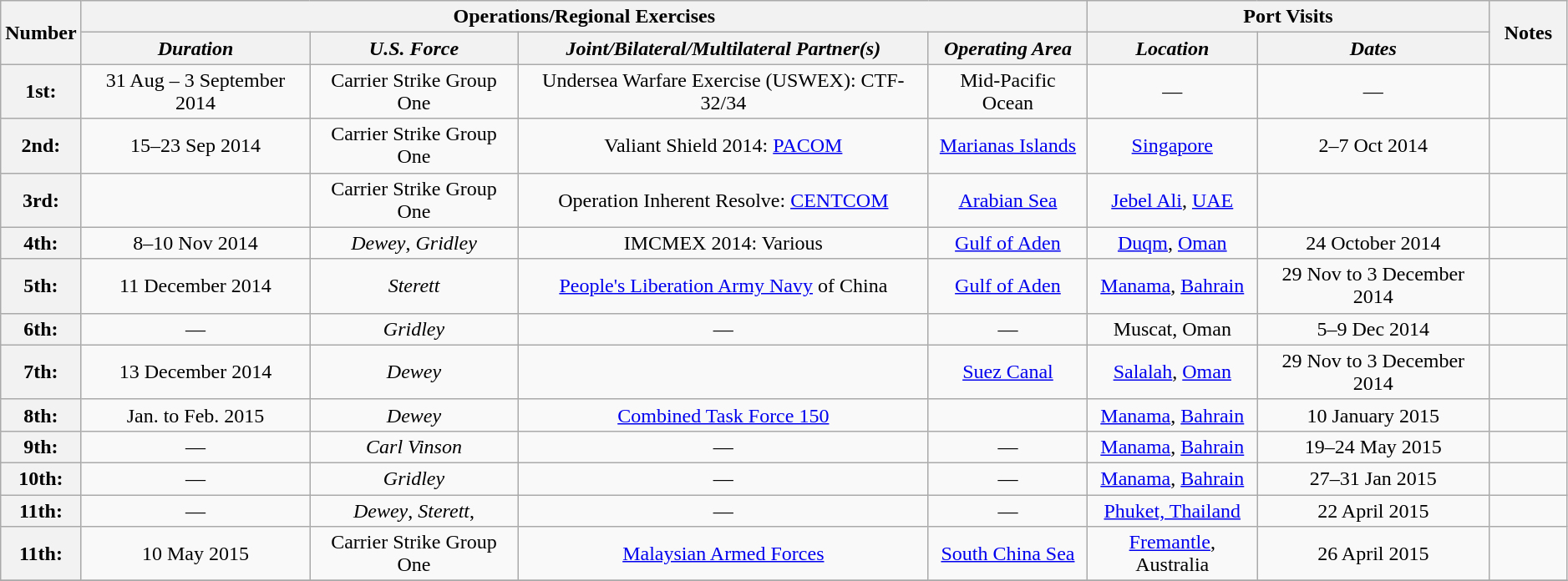<table class="wikitable" style="text-align:center" width=99%>
<tr>
<th rowspan="2" width="5%">Number</th>
<th colspan="4" align="center">Operations/Regional Exercises</th>
<th colspan="2" align="center">Port Visits</th>
<th rowspan="2" width="5%">Notes</th>
</tr>
<tr>
<th align="center"><em>Duration</em></th>
<th align="center"><em>U.S. Force</em></th>
<th align="center"><em>Joint/Bilateral/Multilateral Partner(s)</em></th>
<th align="center"><em>Operating Area</em></th>
<th align="center"><em>Location</em></th>
<th align="center"><em>Dates</em></th>
</tr>
<tr>
<th>1st:</th>
<td>31 Aug – 3 September 2014</td>
<td>Carrier Strike Group One</td>
<td>Undersea Warfare Exercise (USWEX): CTF-32/34</td>
<td>Mid-Pacific Ocean</td>
<td>—</td>
<td>—</td>
<td></td>
</tr>
<tr>
<th>2nd:</th>
<td>15–23 Sep 2014</td>
<td>Carrier Strike Group One</td>
<td>Valiant Shield 2014: <a href='#'>PACOM</a></td>
<td><a href='#'>Marianas Islands</a></td>
<td><a href='#'>Singapore</a></td>
<td>2–7 Oct 2014</td>
<td></td>
</tr>
<tr>
<th>3rd:</th>
<td></td>
<td>Carrier Strike Group One</td>
<td>Operation Inherent Resolve: <a href='#'>CENTCOM</a></td>
<td><a href='#'>Arabian Sea</a></td>
<td><a href='#'>Jebel Ali</a>, <a href='#'>UAE</a></td>
<td></td>
<td></td>
</tr>
<tr>
<th>4th:</th>
<td>8–10 Nov 2014</td>
<td><em>Dewey</em>, <em>Gridley</em></td>
<td>IMCMEX 2014: Various</td>
<td><a href='#'>Gulf of Aden</a></td>
<td><a href='#'>Duqm</a>, <a href='#'>Oman</a></td>
<td>24 October 2014</td>
<td></td>
</tr>
<tr>
<th>5th:</th>
<td>11 December 2014</td>
<td><em>Sterett</em></td>
<td><a href='#'>People's Liberation Army Navy</a> of China</td>
<td><a href='#'>Gulf of Aden</a></td>
<td><a href='#'>Manama</a>, <a href='#'>Bahrain</a></td>
<td>29 Nov to 3 December 2014</td>
<td></td>
</tr>
<tr>
<th>6th:</th>
<td>—</td>
<td><em>Gridley</em></td>
<td>—</td>
<td>—</td>
<td>Muscat, Oman</td>
<td>5–9 Dec 2014</td>
<td></td>
</tr>
<tr>
<th>7th:</th>
<td>13 December 2014</td>
<td><em>Dewey</em></td>
<td></td>
<td><a href='#'>Suez Canal</a></td>
<td><a href='#'>Salalah</a>, <a href='#'>Oman</a></td>
<td>29 Nov to 3 December 2014</td>
<td></td>
</tr>
<tr>
<th>8th:</th>
<td>Jan. to Feb. 2015</td>
<td><em>Dewey</em></td>
<td><a href='#'>Combined Task Force 150</a></td>
<td></td>
<td><a href='#'>Manama</a>, <a href='#'>Bahrain</a></td>
<td>10 January 2015</td>
<td></td>
</tr>
<tr>
<th>9th:</th>
<td>—</td>
<td><em>Carl Vinson</em></td>
<td>—</td>
<td>—</td>
<td><a href='#'>Manama</a>, <a href='#'>Bahrain</a></td>
<td>19–24 May 2015</td>
<td></td>
</tr>
<tr>
<th>10th:</th>
<td>—</td>
<td><em>Gridley</em></td>
<td>—</td>
<td>—</td>
<td><a href='#'>Manama</a>, <a href='#'>Bahrain</a></td>
<td>27–31 Jan 2015</td>
<td></td>
</tr>
<tr>
<th>11th:</th>
<td>—</td>
<td><em>Dewey</em>, <em>Sterett</em>,</td>
<td>—</td>
<td>—</td>
<td><a href='#'>Phuket, Thailand</a></td>
<td>22 April 2015</td>
<td></td>
</tr>
<tr>
<th>11th:</th>
<td>10 May 2015</td>
<td>Carrier Strike Group One</td>
<td><a href='#'>Malaysian Armed Forces</a></td>
<td><a href='#'>South China Sea</a></td>
<td><a href='#'>Fremantle</a>, Australia</td>
<td>26 April 2015</td>
<td></td>
</tr>
<tr>
</tr>
</table>
